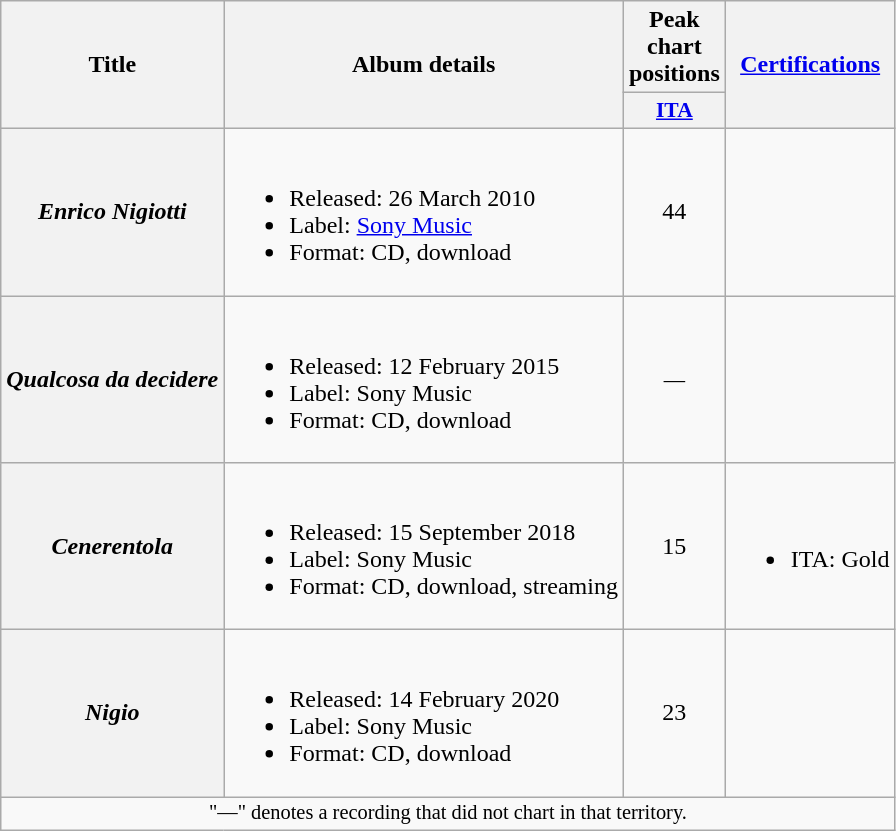<table class="wikitable plainrowheaders" border="1" style="text-align:center;">
<tr>
<th rowspan="2" scope="column">Title</th>
<th rowspan="2" scope="column">Album details</th>
<th colspan="1" scope="column">Peak chart positions</th>
<th rowspan="2" scope="column"><a href='#'>Certifications</a></th>
</tr>
<tr>
<th scope="col" style="width:3em;font-size:90%;"><a href='#'>ITA</a><br></th>
</tr>
<tr>
<th scope="row"><em>Enrico Nigiotti</em></th>
<td style="text-align:left;"><br><ul><li>Released: 26 March 2010</li><li>Label: <a href='#'>Sony Music</a></li><li>Format: CD, download</li></ul></td>
<td>44</td>
<td></td>
</tr>
<tr>
<th scope="row"><em>Qualcosa da decidere</em></th>
<td style="text-align:left;"><br><ul><li>Released: 12 February 2015</li><li>Label: Sony Music</li><li>Format: CD, download</li></ul></td>
<td><em>—</em></td>
<td></td>
</tr>
<tr>
<th scope="row"><em>Cenerentola</em></th>
<td style="text-align:left;"><br><ul><li>Released: 15 September 2018</li><li>Label: Sony Music</li><li>Format: CD, download, streaming</li></ul></td>
<td>15</td>
<td><br><ul><li>ITA: Gold</li></ul></td>
</tr>
<tr>
<th scope="row"><em>Nigio</em></th>
<td style="text-align:left;"><br><ul><li>Released: 14 February 2020</li><li>Label: Sony Music</li><li>Format: CD, download</li></ul></td>
<td>23</td>
<td></td>
</tr>
<tr>
<td colspan="5" style="text-align:center; font-size:85%;">"—" denotes a recording that did not chart in that territory.</td>
</tr>
</table>
